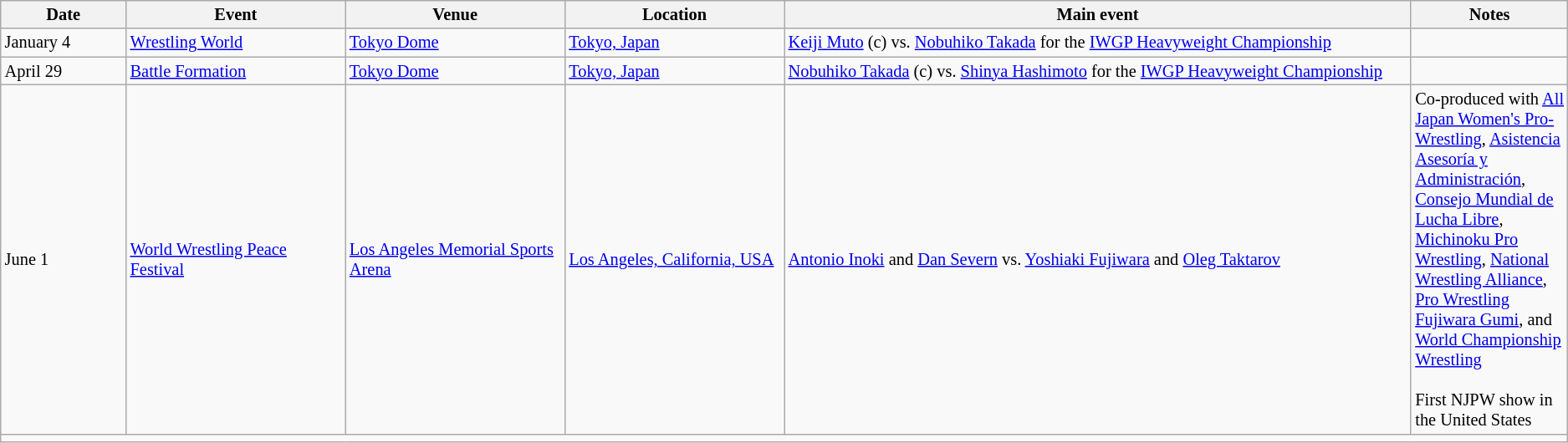<table class="sortable wikitable succession-box" style="font-size:85%;">
<tr>
<th width=8%>Date</th>
<th width=14%>Event</th>
<th width=14%>Venue</th>
<th width=14%>Location</th>
<th width=40%>Main event</th>
<th width=14%>Notes</th>
</tr>
<tr>
<td>January 4</td>
<td><a href='#'>Wrestling World</a></td>
<td><a href='#'>Tokyo Dome</a></td>
<td><a href='#'>Tokyo, Japan</a></td>
<td><a href='#'>Keiji Muto</a> (c) vs. <a href='#'>Nobuhiko Takada</a> for the <a href='#'>IWGP Heavyweight Championship</a></td>
<td></td>
</tr>
<tr>
<td>April 29</td>
<td><a href='#'>Battle Formation</a></td>
<td><a href='#'>Tokyo Dome</a></td>
<td><a href='#'>Tokyo, Japan</a></td>
<td><a href='#'>Nobuhiko Takada</a> (c) vs. <a href='#'>Shinya Hashimoto</a> for the <a href='#'>IWGP Heavyweight Championship</a></td>
<td></td>
</tr>
<tr>
<td>June 1</td>
<td><a href='#'>World Wrestling Peace Festival</a></td>
<td><a href='#'>Los Angeles Memorial Sports Arena</a></td>
<td><a href='#'>Los Angeles, California, USA</a></td>
<td><a href='#'>Antonio Inoki</a> and <a href='#'>Dan Severn</a> vs. <a href='#'>Yoshiaki Fujiwara</a> and <a href='#'>Oleg Taktarov</a></td>
<td>Co-produced with <a href='#'>All Japan Women's Pro-Wrestling</a>, <a href='#'>Asistencia Asesoría y Administración</a>, <a href='#'>Consejo Mundial de Lucha Libre</a>, <a href='#'>Michinoku Pro Wrestling</a>, <a href='#'>National Wrestling Alliance</a>, <a href='#'>Pro Wrestling Fujiwara Gumi</a>, and <a href='#'>World Championship Wrestling</a><br><br>First NJPW show in the United States</td>
</tr>
<tr>
<td colspan=6></td>
</tr>
</table>
